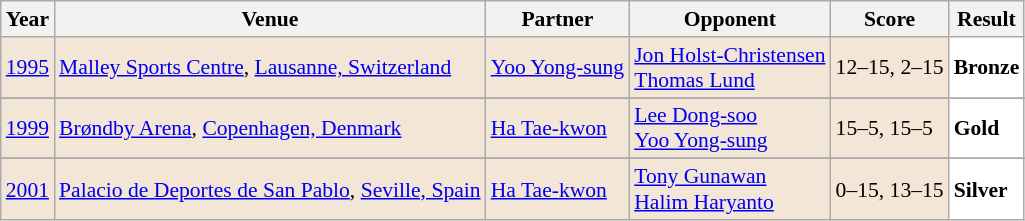<table class="sortable wikitable" style="font-size: 90%;">
<tr>
<th>Year</th>
<th>Venue</th>
<th>Partner</th>
<th>Opponent</th>
<th>Score</th>
<th>Result</th>
</tr>
<tr style="background:#F3E6D7">
<td align="center"><a href='#'>1995</a></td>
<td align="left"><a href='#'>Malley Sports Centre</a>, <a href='#'>Lausanne, Switzerland</a></td>
<td align="left"> <a href='#'>Yoo Yong-sung</a></td>
<td align="left"> <a href='#'>Jon Holst-Christensen</a> <br>  <a href='#'>Thomas Lund</a></td>
<td align="left">12–15, 2–15</td>
<td style="text-align:left; background:white"> <strong>Bronze</strong></td>
</tr>
<tr>
</tr>
<tr style="background:#F3E6D7">
<td align="center"><a href='#'>1999</a></td>
<td align="left"><a href='#'>Brøndby Arena</a>, <a href='#'>Copenhagen, Denmark</a></td>
<td align="left"> <a href='#'>Ha Tae-kwon</a></td>
<td align="left"> <a href='#'>Lee Dong-soo</a> <br>  <a href='#'>Yoo Yong-sung</a></td>
<td align="left">15–5, 15–5</td>
<td style="text-align:left; background:white"> <strong>Gold</strong></td>
</tr>
<tr>
</tr>
<tr style="background:#F3E6D7">
<td align="center"><a href='#'>2001</a></td>
<td align="left"><a href='#'>Palacio de Deportes de San Pablo</a>, <a href='#'>Seville, Spain</a></td>
<td align="left"> <a href='#'>Ha Tae-kwon</a></td>
<td align="left"> <a href='#'>Tony Gunawan</a> <br>  <a href='#'>Halim Haryanto</a></td>
<td align="left">0–15, 13–15</td>
<td style="text-align:left; background:white"> <strong>Silver</strong></td>
</tr>
</table>
